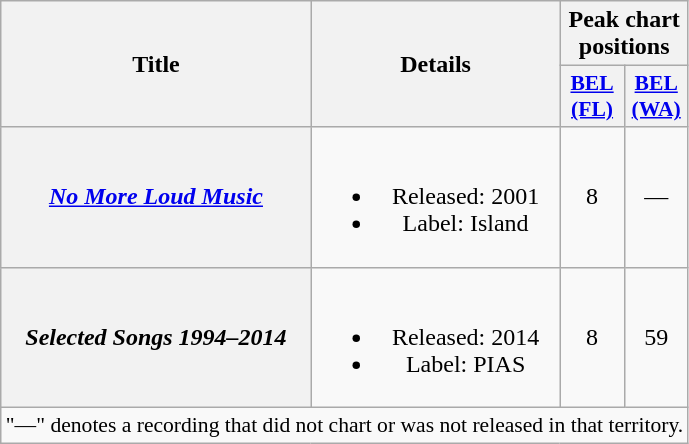<table class="wikitable plainrowheaders" style="text-align:center;">
<tr>
<th scope="col" rowspan="2">Title</th>
<th scope="col" rowspan="2">Details</th>
<th scope="col" colspan="2">Peak chart positions</th>
</tr>
<tr>
<th scope="col" style="width:2.5em;font-size:90%;"><a href='#'>BEL<br>(FL)</a><br></th>
<th scope="col" style="width:2.5em;font-size:90%;"><a href='#'>BEL<br>(WA)</a><br></th>
</tr>
<tr>
<th scope="row"><em><a href='#'>No More Loud Music</a></em></th>
<td><br><ul><li>Released: 2001</li><li>Label: Island</li></ul></td>
<td>8</td>
<td>—</td>
</tr>
<tr>
<th scope="row"><em>Selected Songs 1994–2014</em></th>
<td><br><ul><li>Released: 2014</li><li>Label: PIAS</li></ul></td>
<td>8</td>
<td>59</td>
</tr>
<tr>
<td colspan="4" style="font-size:90%">"—" denotes a recording that did not chart or was not released in that territory.</td>
</tr>
</table>
